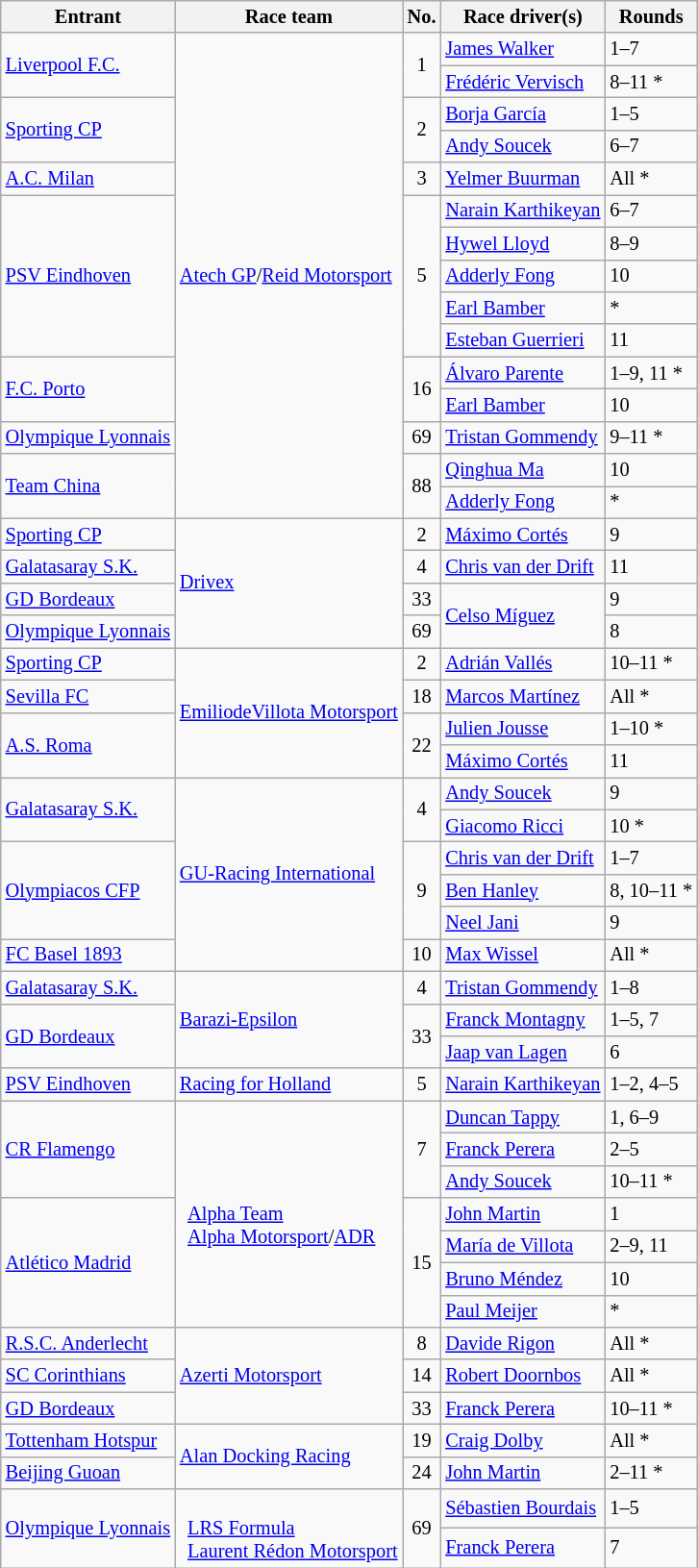<table class="wikitable" style="font-size: 85%;">
<tr>
<th>Entrant</th>
<th>Race team</th>
<th>No.</th>
<th>Race driver(s)</th>
<th>Rounds</th>
</tr>
<tr>
<td rowspan=2> <a href='#'>Liverpool F.C.</a></td>
<td rowspan=15> <a href='#'>Atech GP</a>/<a href='#'>Reid Motorsport</a></td>
<td rowspan=2 align="center">1</td>
<td> <a href='#'>James Walker</a></td>
<td>1–7</td>
</tr>
<tr>
<td> <a href='#'>Frédéric Vervisch</a></td>
<td>8–11 *</td>
</tr>
<tr>
<td rowspan=2> <a href='#'>Sporting CP</a></td>
<td rowspan=2 align="center">2</td>
<td> <a href='#'>Borja García</a></td>
<td>1–5</td>
</tr>
<tr>
<td> <a href='#'>Andy Soucek</a></td>
<td>6–7</td>
</tr>
<tr>
<td> <a href='#'>A.C. Milan</a></td>
<td align="center">3</td>
<td> <a href='#'>Yelmer Buurman</a></td>
<td>All *</td>
</tr>
<tr>
<td rowspan=5> <a href='#'>PSV Eindhoven</a></td>
<td rowspan=5 align="center">5</td>
<td> <a href='#'>Narain Karthikeyan</a></td>
<td>6–7</td>
</tr>
<tr>
<td> <a href='#'>Hywel Lloyd</a></td>
<td>8–9</td>
</tr>
<tr>
<td> <a href='#'>Adderly Fong</a></td>
<td>10</td>
</tr>
<tr>
<td> <a href='#'>Earl Bamber</a></td>
<td>*</td>
</tr>
<tr>
<td> <a href='#'>Esteban Guerrieri</a></td>
<td>11</td>
</tr>
<tr>
<td rowspan=2> <a href='#'>F.C. Porto</a></td>
<td rowspan=2 align="center">16</td>
<td> <a href='#'>Álvaro Parente</a></td>
<td>1–9, 11 *</td>
</tr>
<tr>
<td> <a href='#'>Earl Bamber</a></td>
<td>10</td>
</tr>
<tr>
<td> <a href='#'>Olympique Lyonnais</a></td>
<td align="center">69</td>
<td> <a href='#'>Tristan Gommendy</a></td>
<td>9–11 *</td>
</tr>
<tr>
<td rowspan=2> <a href='#'>Team China</a></td>
<td rowspan=2 align="center">88</td>
<td> <a href='#'>Qinghua Ma</a></td>
<td>10</td>
</tr>
<tr>
<td> <a href='#'>Adderly Fong</a></td>
<td>*</td>
</tr>
<tr>
<td> <a href='#'>Sporting CP</a></td>
<td rowspan=4> <a href='#'>Drivex</a></td>
<td align="center">2</td>
<td> <a href='#'>Máximo Cortés</a></td>
<td>9</td>
</tr>
<tr>
<td> <a href='#'>Galatasaray S.K.</a></td>
<td align="center">4</td>
<td> <a href='#'>Chris van der Drift</a></td>
<td>11</td>
</tr>
<tr>
<td> <a href='#'>GD Bordeaux</a></td>
<td align="center">33</td>
<td rowspan=2> <a href='#'>Celso Míguez</a></td>
<td>9</td>
</tr>
<tr>
<td> <a href='#'>Olympique Lyonnais</a></td>
<td align="center">69</td>
<td>8</td>
</tr>
<tr>
<td> <a href='#'>Sporting CP</a></td>
<td rowspan=4> <a href='#'>EmiliodeVillota Motorsport</a></td>
<td align="center">2</td>
<td> <a href='#'>Adrián Vallés</a></td>
<td>10–11 *</td>
</tr>
<tr>
<td> <a href='#'>Sevilla FC</a></td>
<td align="center">18</td>
<td> <a href='#'>Marcos Martínez</a></td>
<td>All *</td>
</tr>
<tr>
<td rowspan=2> <a href='#'>A.S. Roma</a></td>
<td rowspan=2 align="center">22</td>
<td> <a href='#'>Julien Jousse</a></td>
<td>1–10 *</td>
</tr>
<tr>
<td> <a href='#'>Máximo Cortés</a></td>
<td>11</td>
</tr>
<tr>
<td rowspan=2> <a href='#'>Galatasaray S.K.</a></td>
<td rowspan=6> <a href='#'>GU-Racing International</a></td>
<td align="center" rowspan=2>4</td>
<td> <a href='#'>Andy Soucek</a></td>
<td>9</td>
</tr>
<tr>
<td> <a href='#'>Giacomo Ricci</a></td>
<td>10 *</td>
</tr>
<tr>
<td rowspan=3> <a href='#'>Olympiacos CFP</a></td>
<td rowspan=3 align="center">9</td>
<td> <a href='#'>Chris van der Drift</a></td>
<td>1–7</td>
</tr>
<tr>
<td> <a href='#'>Ben Hanley</a></td>
<td>8, 10–11 *</td>
</tr>
<tr>
<td> <a href='#'>Neel Jani</a></td>
<td>9</td>
</tr>
<tr>
<td> <a href='#'>FC Basel 1893</a></td>
<td align="center">10</td>
<td> <a href='#'>Max Wissel</a></td>
<td>All *</td>
</tr>
<tr>
<td> <a href='#'>Galatasaray S.K.</a></td>
<td rowspan=3> <a href='#'>Barazi-Epsilon</a></td>
<td align="center">4</td>
<td> <a href='#'>Tristan Gommendy</a></td>
<td>1–8</td>
</tr>
<tr>
<td rowspan=2> <a href='#'>GD Bordeaux</a></td>
<td rowspan=2 align="center">33</td>
<td> <a href='#'>Franck Montagny</a></td>
<td>1–5, 7</td>
</tr>
<tr>
<td> <a href='#'>Jaap van Lagen</a></td>
<td>6</td>
</tr>
<tr>
<td> <a href='#'>PSV Eindhoven</a></td>
<td> <a href='#'>Racing for Holland</a></td>
<td align="center">5</td>
<td> <a href='#'>Narain Karthikeyan</a></td>
<td>1–2, 4–5</td>
</tr>
<tr>
<td rowspan=3> <a href='#'>CR Flamengo</a></td>
<td rowspan="7" style="padding:0;"><br><table style="margin:0; border-collapse:collapse;">
<tr>
<td style="border:0;background:#f9f9f9"></td>
<td style="border:0;background:#f9f9f9"><a href='#'>Alpha Team</a><br><a href='#'>Alpha Motorsport</a>/<a href='#'>ADR</a></td>
</tr>
</table>
</td>
<td rowspan=3 align="center">7</td>
<td> <a href='#'>Duncan Tappy</a></td>
<td>1, 6–9</td>
</tr>
<tr>
<td> <a href='#'>Franck Perera</a></td>
<td>2–5</td>
</tr>
<tr>
<td> <a href='#'>Andy Soucek</a></td>
<td>10–11 *</td>
</tr>
<tr>
<td rowspan=4> <a href='#'>Atlético Madrid</a></td>
<td rowspan=4 align="center">15</td>
<td> <a href='#'>John Martin</a></td>
<td>1</td>
</tr>
<tr>
<td> <a href='#'>María de Villota</a></td>
<td>2–9, 11</td>
</tr>
<tr>
<td> <a href='#'>Bruno Méndez</a></td>
<td>10</td>
</tr>
<tr>
<td> <a href='#'>Paul Meijer</a></td>
<td>*</td>
</tr>
<tr>
<td> <a href='#'>R.S.C. Anderlecht</a></td>
<td rowspan=3> <a href='#'>Azerti Motorsport</a></td>
<td align="center">8</td>
<td> <a href='#'>Davide Rigon</a></td>
<td>All *</td>
</tr>
<tr>
<td> <a href='#'>SC Corinthians</a></td>
<td align="center">14</td>
<td> <a href='#'>Robert Doornbos</a></td>
<td>All *</td>
</tr>
<tr>
<td> <a href='#'>GD Bordeaux</a></td>
<td align="center">33</td>
<td> <a href='#'>Franck Perera</a></td>
<td>10–11 *</td>
</tr>
<tr>
<td> <a href='#'>Tottenham Hotspur</a></td>
<td rowspan=2> <a href='#'>Alan Docking Racing</a></td>
<td align="center">19</td>
<td> <a href='#'>Craig Dolby</a></td>
<td>All *</td>
</tr>
<tr>
<td> <a href='#'>Beijing Guoan</a></td>
<td align="center">24</td>
<td> <a href='#'>John Martin</a></td>
<td>2–11 *</td>
</tr>
<tr>
<td rowspan=2> <a href='#'>Olympique Lyonnais</a></td>
<td rowspan="2" style="padding:0;"><br><table style="margin:0; border-collapse:collapse;">
<tr>
<td style="border:0;background:#f9f9f9"></td>
<td style="border:0;background:#f9f9f9"><a href='#'>LRS Formula</a><br><a href='#'>Laurent Rédon Motorsport</a></td>
</tr>
</table>
</td>
<td rowspan=2 align="center">69</td>
<td> <a href='#'>Sébastien Bourdais</a></td>
<td>1–5</td>
</tr>
<tr>
<td> <a href='#'>Franck Perera</a></td>
<td>7</td>
</tr>
</table>
